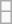<table class="wikitable mw-collapsible">
<tr>
<td></td>
</tr>
<tr>
<td></td>
</tr>
</table>
